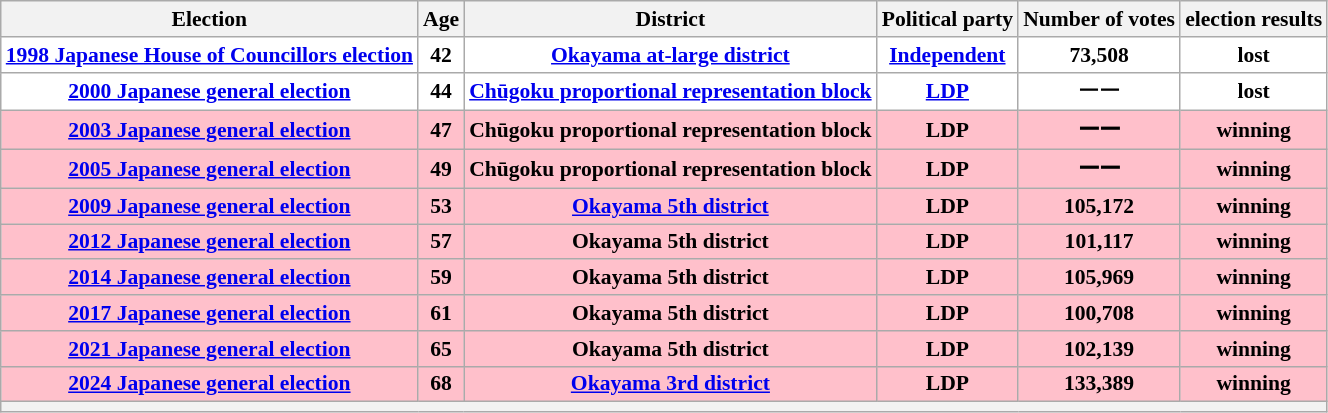<table class="wikitable" style="text-align:center; font-size:90%">
<tr>
<th>Election</th>
<th>Age</th>
<th>District</th>
<th>Political party</th>
<th>Number of votes</th>
<th>election results</th>
</tr>
<tr>
<td style="background:white;"><strong><a href='#'>1998 Japanese House of Councillors election</a></strong></td>
<td style="background:white;"><strong>42</strong></td>
<td style="background:white;"><strong><a href='#'>Okayama at-large district</a></strong></td>
<td style="background:white;"><strong><a href='#'>Independent</a></strong></td>
<td style="background:white;"><strong>73,508</strong></td>
<td style="background:white;"><strong>lost</strong></td>
</tr>
<tr>
<td style="background:white;"><strong><a href='#'>2000 Japanese general election</a></strong></td>
<td style="background:white;"><strong>44</strong></td>
<td style="background:white;"><strong><a href='#'>Chūgoku proportional representation block</a></strong></td>
<td style="background:white;"><strong><a href='#'>LDP</a></strong></td>
<td style="background:white;">ーー</td>
<td style="background:white;"><strong>lost</strong></td>
</tr>
<tr>
<td style="background:Pink;"><strong><a href='#'>2003 Japanese general election</a></strong></td>
<td style="background:Pink;"><strong>47</strong></td>
<td style="background:Pink;"><strong>Chūgoku proportional representation block</strong></td>
<td style="background:Pink;"><strong>LDP</strong></td>
<td style="background:Pink;"><strong>ーー</strong></td>
<td style="background:Pink;"><strong>winning</strong></td>
</tr>
<tr>
<td style="background:Pink;"><strong><a href='#'>2005 Japanese general election</a></strong></td>
<td style="background:Pink;"><strong>49</strong></td>
<td style="background:Pink;"><strong>Chūgoku proportional representation block</strong></td>
<td style="background:Pink;"><strong>LDP</strong></td>
<td style="background:Pink;"><strong>ーー</strong></td>
<td style="background:Pink;"><strong>winning</strong></td>
</tr>
<tr>
<td style="background:Pink;"><strong><a href='#'>2009 Japanese general election</a></strong></td>
<td style="background:Pink;"><strong>53</strong></td>
<td style="background:Pink;"><strong><a href='#'>Okayama 5th district</a></strong></td>
<td style="background:Pink;"><strong>LDP</strong></td>
<td style="background:Pink;"><strong>105,172</strong></td>
<td style="background:Pink;"><strong>winning</strong></td>
</tr>
<tr>
<td style="background:Pink;"><strong><a href='#'>2012 Japanese general election</a></strong></td>
<td style="background:Pink;"><strong>57</strong></td>
<td style="background:Pink;"><strong>Okayama 5th district</strong></td>
<td style="background:Pink;"><strong>LDP</strong></td>
<td style="background:Pink;"><strong>101,117</strong></td>
<td style="background:Pink;"><strong>winning</strong></td>
</tr>
<tr>
<td style="background:Pink;"><strong><a href='#'>2014 Japanese general election</a></strong></td>
<td style="background:Pink;"><strong>59</strong></td>
<td style="background:Pink;"><strong>Okayama 5th district</strong></td>
<td style="background:Pink;"><strong>LDP</strong></td>
<td style="background:Pink;"><strong>105,969</strong></td>
<td style="background:Pink;"><strong>winning</strong></td>
</tr>
<tr>
<td style="background:Pink;"><strong><a href='#'>2017 Japanese general election</a></strong></td>
<td style="background:Pink;"><strong>61</strong></td>
<td style="background:Pink;"><strong>Okayama 5th district</strong></td>
<td style="background:Pink;"><strong>LDP</strong></td>
<td style="background:Pink;"><strong>100,708</strong></td>
<td style="background:Pink;"><strong>winning</strong></td>
</tr>
<tr>
<td style="background:Pink;"><strong><a href='#'>2021 Japanese general election</a></strong></td>
<td style="background:Pink;"><strong>65</strong></td>
<td style="background:Pink;"><strong>Okayama 5th district</strong></td>
<td style="background:Pink;"><strong>LDP</strong></td>
<td style="background:Pink;"><strong>102,139</strong></td>
<td style="background:Pink;"><strong>winning</strong></td>
</tr>
<tr>
<td style="background:Pink;"><strong><a href='#'>2024 Japanese general election</a> </strong></td>
<td style="background:Pink;"><strong>68</strong></td>
<td style="background:Pink;"><strong><a href='#'>Okayama 3rd district</a></strong></td>
<td style="background:Pink;"><strong>LDP</strong></td>
<td style="background:Pink;"><strong>133,389</strong></td>
<td style="background:Pink;"><strong>winning</strong></td>
</tr>
<tr>
<th colspan="6"></th>
</tr>
</table>
